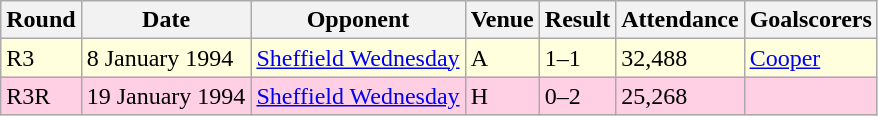<table class="wikitable">
<tr>
<th>Round</th>
<th>Date</th>
<th>Opponent</th>
<th>Venue</th>
<th>Result</th>
<th>Attendance</th>
<th>Goalscorers</th>
</tr>
<tr style="background:#ffffdd;">
<td>R3</td>
<td>8 January 1994</td>
<td><a href='#'>Sheffield Wednesday</a></td>
<td>A</td>
<td>1–1</td>
<td>32,488</td>
<td><a href='#'>Cooper</a></td>
</tr>
<tr style="background:#ffd0e3;">
<td>R3R</td>
<td>19 January 1994</td>
<td><a href='#'>Sheffield Wednesday</a></td>
<td>H</td>
<td>0–2</td>
<td>25,268</td>
<td></td>
</tr>
</table>
